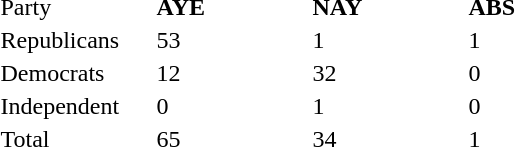<table>
<tr>
<td width=100>Party</td>
<td width=100><strong>AYE</strong></td>
<td width=100><strong>NAY</strong></td>
<td width=100><strong>ABS</strong></td>
</tr>
<tr>
<td>Republicans</td>
<td>53</td>
<td>1</td>
<td>1</td>
</tr>
<tr>
<td>Democrats</td>
<td>12</td>
<td>32</td>
<td>0</td>
</tr>
<tr>
<td>Independent</td>
<td>0</td>
<td>1</td>
<td>0</td>
</tr>
<tr>
<td>Total</td>
<td>65</td>
<td>34</td>
<td>1</td>
</tr>
</table>
